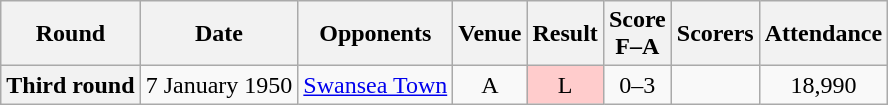<table class="wikitable plainrowheaders" style="text-align:center">
<tr>
<th scope="col">Round</th>
<th scope="col">Date</th>
<th scope="col">Opponents</th>
<th scope="col">Venue</th>
<th scope="col">Result</th>
<th scope="col">Score<br>F–A</th>
<th scope="col">Scorers</th>
<th scope="col">Attendance</th>
</tr>
<tr>
<th scope="row">Third round</th>
<td align="left">7 January 1950</td>
<td align="left"><a href='#'>Swansea Town</a></td>
<td>A</td>
<td style=background:#fcc>L</td>
<td>0–3</td>
<td></td>
<td>18,990</td>
</tr>
</table>
